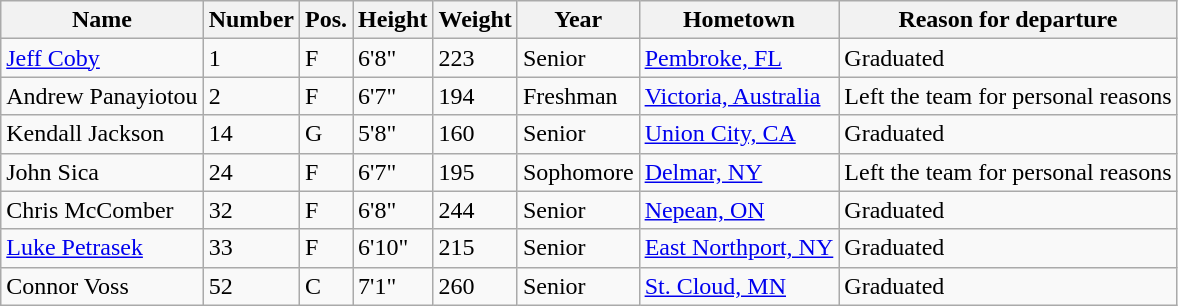<table class="wikitable sortable" border="1">
<tr>
<th>Name</th>
<th>Number</th>
<th>Pos.</th>
<th>Height</th>
<th>Weight</th>
<th>Year</th>
<th>Hometown</th>
<th class="unsortable">Reason for departure</th>
</tr>
<tr>
<td><a href='#'>Jeff Coby</a></td>
<td>1</td>
<td>F</td>
<td>6'8"</td>
<td>223</td>
<td>Senior</td>
<td><a href='#'>Pembroke, FL</a></td>
<td>Graduated</td>
</tr>
<tr>
<td>Andrew Panayiotou</td>
<td>2</td>
<td>F</td>
<td>6'7"</td>
<td>194</td>
<td>Freshman</td>
<td><a href='#'>Victoria, Australia</a></td>
<td>Left the team for personal reasons</td>
</tr>
<tr>
<td>Kendall Jackson</td>
<td>14</td>
<td>G</td>
<td>5'8"</td>
<td>160</td>
<td>Senior</td>
<td><a href='#'>Union City, CA</a></td>
<td>Graduated</td>
</tr>
<tr>
<td>John Sica</td>
<td>24</td>
<td>F</td>
<td>6'7"</td>
<td>195</td>
<td>Sophomore</td>
<td><a href='#'>Delmar, NY</a></td>
<td>Left the team for personal reasons</td>
</tr>
<tr>
<td>Chris McComber</td>
<td>32</td>
<td>F</td>
<td>6'8"</td>
<td>244</td>
<td>Senior</td>
<td><a href='#'>Nepean, ON</a></td>
<td>Graduated</td>
</tr>
<tr>
<td><a href='#'>Luke Petrasek</a></td>
<td>33</td>
<td>F</td>
<td>6'10"</td>
<td>215</td>
<td>Senior</td>
<td><a href='#'>East Northport, NY</a></td>
<td>Graduated</td>
</tr>
<tr>
<td>Connor Voss</td>
<td>52</td>
<td>C</td>
<td>7'1"</td>
<td>260</td>
<td>Senior</td>
<td><a href='#'>St. Cloud, MN</a></td>
<td>Graduated</td>
</tr>
</table>
